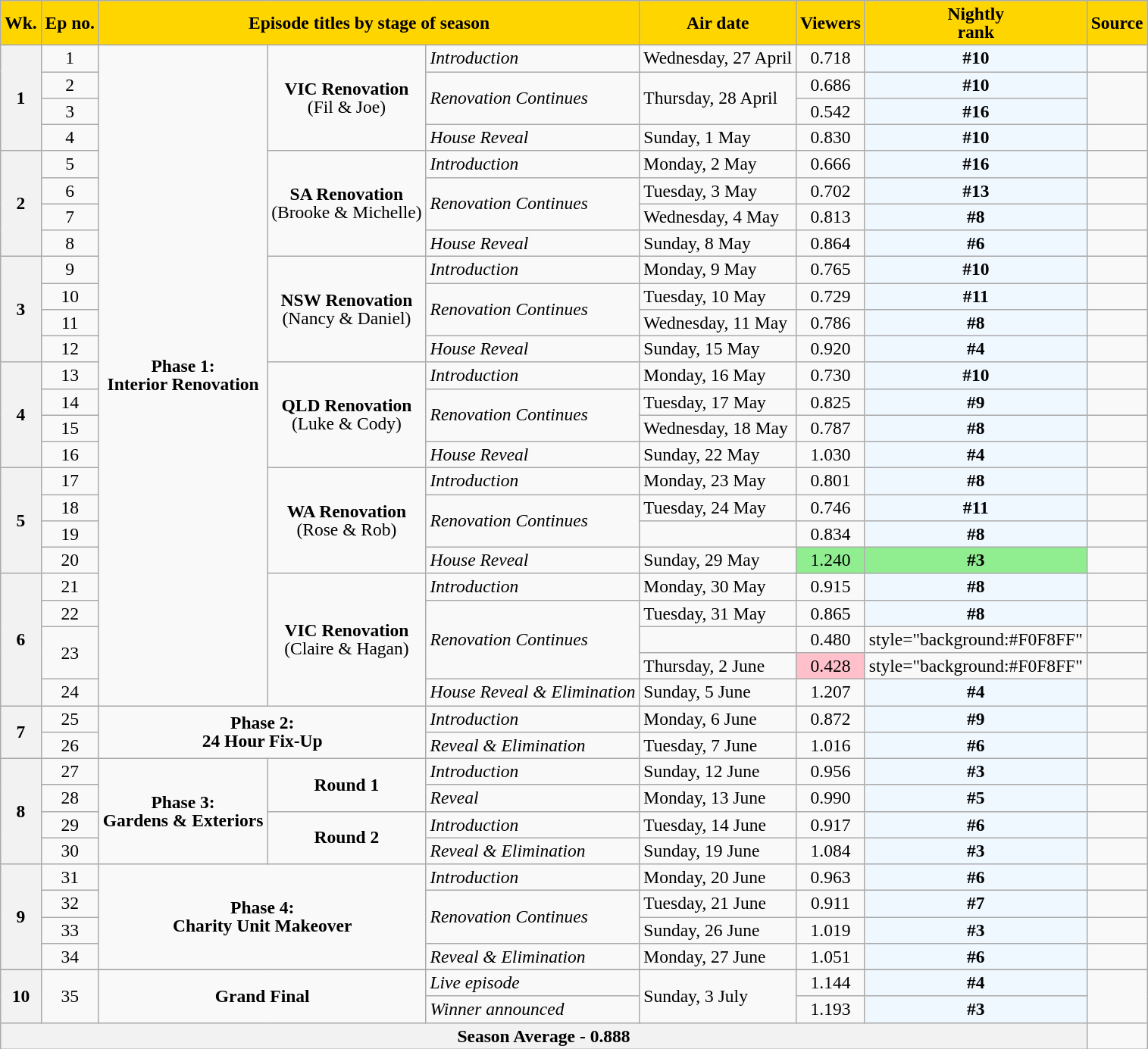<table class="wikitable" style="text-align:center; font-size:98%; line-height:16px;">
<tr>
<th scope="col" style="background:#FFD500; color:black;">Wk.</th>
<th scope="col" style="background:#FFD500; color:black;">Ep no.</th>
<th scope="col" style="background:#FFD500; color:black;"  colspan="3">Episode titles by stage of season</th>
<th scope="col" style="background:#FFD500; color:black;">Air date</th>
<th scope="col" style="background:#FFD500; color:black;">Viewers<br><small></small></th>
<th scope="col" style="background:#FFD500; color:black;">Nightly<br>rank</th>
<th scope="col" style="background:#FFD500; color:black;">Source</th>
</tr>
<tr>
<th rowspan="4">1</th>
<td>1</td>
<td rowspan="25"><strong>Phase 1:<br>Interior Renovation</strong></td>
<td rowspan="4"><strong>VIC Renovation</strong><br>(Fil & Joe)</td>
<td style="text-align:left"><em>Introduction</em></td>
<td style="text-align:left">Wednesday, 27 April</td>
<td>0.718</td>
<td style="background:#F0F8FF"><strong>#10</strong></td>
<td></td>
</tr>
<tr>
<td>2</td>
<td rowspan="2" style="text-align:left"><em>Renovation Continues</em></td>
<td rowspan="2" style="text-align:left">Thursday, 28 April</td>
<td>0.686</td>
<td style="background:#F0F8FF"><strong>#10</strong></td>
<td rowspan="2"></td>
</tr>
<tr>
<td>3</td>
<td>0.542</td>
<td style="background:#F0F8FF"><strong>#16</strong></td>
</tr>
<tr>
<td>4</td>
<td style="text-align:left"><em>House Reveal</em></td>
<td style="text-align:left">Sunday, 1 May</td>
<td>0.830</td>
<td style="background:#F0F8FF"><strong>#10</strong></td>
<td></td>
</tr>
<tr>
<th rowspan="4">2</th>
<td>5</td>
<td rowspan="4"><strong>SA Renovation</strong><br>(Brooke & Michelle)</td>
<td style="text-align:left"><em>Introduction</em></td>
<td style="text-align:left">Monday, 2 May</td>
<td>0.666</td>
<td style="background:#F0F8FF"><strong>#16</strong></td>
<td></td>
</tr>
<tr>
<td>6</td>
<td rowspan="2" style="text-align:left"><em>Renovation Continues</em></td>
<td style="text-align:left">Tuesday, 3 May</td>
<td>0.702</td>
<td style="background:#F0F8FF"><strong>#13</strong></td>
<td></td>
</tr>
<tr>
<td>7</td>
<td style="text-align:left">Wednesday, 4 May</td>
<td>0.813</td>
<td style="background:#F0F8FF"><strong>#8</strong></td>
<td></td>
</tr>
<tr>
<td>8</td>
<td style="text-align:left"><em>House Reveal</em></td>
<td style="text-align:left">Sunday, 8 May</td>
<td>0.864</td>
<td style="background:#F0F8FF"><strong>#6</strong></td>
<td></td>
</tr>
<tr>
<th rowspan="4">3</th>
<td>9</td>
<td rowspan="4"><strong>NSW Renovation</strong><br>(Nancy & Daniel)</td>
<td style="text-align:left"><em>Introduction</em></td>
<td style="text-align:left">Monday, 9 May</td>
<td>0.765</td>
<td style="background:#F0F8FF"><strong>#10</strong></td>
<td></td>
</tr>
<tr>
<td>10</td>
<td rowspan="2" style="text-align:left"><em>Renovation Continues</em></td>
<td style="text-align:left">Tuesday, 10 May</td>
<td>0.729</td>
<td style="background:#F0F8FF"><strong>#11</strong></td>
<td></td>
</tr>
<tr>
<td>11</td>
<td style="text-align:left">Wednesday, 11 May</td>
<td>0.786</td>
<td style="background:#F0F8FF"><strong>#8</strong></td>
<td></td>
</tr>
<tr>
<td>12</td>
<td style="text-align:left"><em>House Reveal</em></td>
<td style="text-align:left">Sunday, 15 May</td>
<td>0.920</td>
<td style="background:#F0F8FF"><strong>#4</strong></td>
<td></td>
</tr>
<tr>
<th rowspan="4">4</th>
<td>13</td>
<td rowspan="4"><strong>QLD Renovation</strong><br>(Luke & Cody)</td>
<td style="text-align:left"><em>Introduction</em></td>
<td style="text-align:left">Monday, 16 May</td>
<td>0.730</td>
<td style="background:#F0F8FF"><strong>#10</strong></td>
<td></td>
</tr>
<tr>
<td>14</td>
<td rowspan="2" style="text-align:left"><em>Renovation Continues</em></td>
<td style="text-align:left">Tuesday, 17 May</td>
<td>0.825</td>
<td style="background:#F0F8FF"><strong>#9</strong></td>
<td></td>
</tr>
<tr>
<td>15</td>
<td style="text-align:left">Wednesday, 18 May</td>
<td>0.787</td>
<td style="background:#F0F8FF"><strong>#8</strong></td>
<td></td>
</tr>
<tr>
<td>16</td>
<td style="text-align:left"><em>House Reveal</em></td>
<td style="text-align:left">Sunday, 22 May</td>
<td>1.030</td>
<td style="background:#F0F8FF"><strong>#4</strong></td>
<td></td>
</tr>
<tr>
<th rowspan="4">5</th>
<td>17</td>
<td rowspan="4"><strong>WA Renovation</strong><br>(Rose & Rob)</td>
<td style="text-align:left"><em>Introduction</em></td>
<td style="text-align:left">Monday, 23 May</td>
<td>0.801</td>
<td style="background:#F0F8FF"><strong>#8</strong></td>
<td></td>
</tr>
<tr>
<td>18</td>
<td rowspan="2" style="text-align:left"><em>Renovation Continues</em></td>
<td style="text-align:left">Tuesday, 24 May</td>
<td>0.746</td>
<td style="background:#F0F8FF"><strong>#11</strong></td>
<td></td>
</tr>
<tr>
<td>19</td>
<td style="text-align:left"></td>
<td>0.834</td>
<td style="background:#F0F8FF"><strong>#8</strong></td>
<td></td>
</tr>
<tr>
<td>20</td>
<td style="text-align:left"><em>House Reveal</em></td>
<td style="text-align:left">Sunday, 29 May</td>
<td style="background:#90EE90;">1.240</td>
<td style="background:#90EE90"><strong>#3</strong></td>
<td></td>
</tr>
<tr>
<th rowspan="5">6</th>
<td>21</td>
<td rowspan="5"><strong>VIC Renovation</strong><br>(Claire & Hagan)</td>
<td style="text-align:left"><em>Introduction</em></td>
<td style="text-align:left">Monday, 30 May</td>
<td>0.915</td>
<td style="background:#F0F8FF"><strong>#8</strong></td>
<td></td>
</tr>
<tr>
<td>22</td>
<td rowspan="3" style="text-align:left"><em>Renovation Continues</em></td>
<td style="text-align:left">Tuesday, 31 May</td>
<td>0.865</td>
<td style="background:#F0F8FF"><strong>#8</strong></td>
<td></td>
</tr>
<tr>
<td rowspan="2">23</td>
<td style="text-align:left"></td>
<td>0.480</td>
<td>style="background:#F0F8FF" </td>
<td></td>
</tr>
<tr>
<td style="text-align:left">Thursday, 2 June</td>
<td style="background:#FFC0CB;">0.428</td>
<td>style="background:#F0F8FF" </td>
<td></td>
</tr>
<tr>
<td>24</td>
<td style="text-align:left"><em>House Reveal & Elimination</em></td>
<td style="text-align:left">Sunday, 5 June</td>
<td>1.207</td>
<td style="background:#F0F8FF"><strong>#4</strong></td>
<td></td>
</tr>
<tr>
<th rowspan="2">7</th>
<td>25</td>
<td colspan=2 rowspan="2"><strong>Phase 2:<br>24 Hour Fix-Up</strong></td>
<td style="text-align:left"><em>Introduction</em></td>
<td style="text-align:left">Monday, 6 June</td>
<td>0.872</td>
<td style="background:#F0F8FF"><strong>#9</strong></td>
<td></td>
</tr>
<tr>
<td>26</td>
<td style="text-align:left"><em>Reveal & Elimination</em></td>
<td style="text-align:left">Tuesday, 7 June</td>
<td>1.016</td>
<td style="background:#F0F8FF"><strong>#6</strong></td>
<td></td>
</tr>
<tr>
<th rowspan="4">8</th>
<td>27</td>
<td rowspan="4"><strong>Phase 3:<br>Gardens & Exteriors</strong></td>
<td rowspan=2><strong>Round 1</strong></td>
<td style="text-align:left"><em>Introduction</em></td>
<td style="text-align:left">Sunday, 12 June</td>
<td>0.956</td>
<td style="background:#F0F8FF"><strong>#3</strong></td>
<td></td>
</tr>
<tr>
<td>28</td>
<td style="text-align:left"><em>Reveal</em></td>
<td style="text-align:left">Monday, 13 June</td>
<td>0.990</td>
<td style="background:#F0F8FF"><strong>#5</strong></td>
<td></td>
</tr>
<tr>
<td>29</td>
<td rowspan=2><strong>Round 2</strong></td>
<td style="text-align:left"><em>Introduction</em></td>
<td style="text-align:left">Tuesday, 14 June</td>
<td>0.917</td>
<td style="background:#F0F8FF"><strong>#6</strong></td>
<td></td>
</tr>
<tr>
<td>30</td>
<td style="text-align:left"><em>Reveal & Elimination</em></td>
<td style="text-align:left">Sunday, 19 June</td>
<td>1.084</td>
<td style="background:#F0F8FF"><strong>#3</strong></td>
<td></td>
</tr>
<tr>
<th rowspan="4">9</th>
<td>31</td>
<td colspan=2 rowspan="4"><strong>Phase 4:<br>Charity Unit Makeover</strong></td>
<td style="text-align:left"><em>Introduction</em></td>
<td style="text-align:left">Monday, 20 June</td>
<td>0.963</td>
<td style="background:#F0F8FF"><strong>#6</strong></td>
<td></td>
</tr>
<tr>
<td>32</td>
<td rowspan="2" style="text-align:left"><em>Renovation Continues</em></td>
<td style="text-align:left">Tuesday, 21 June</td>
<td>0.911</td>
<td style="background:#F0F8FF"><strong>#7</strong></td>
<td></td>
</tr>
<tr>
<td>33</td>
<td style="text-align:left">Sunday, 26 June</td>
<td>1.019</td>
<td style="background:#F0F8FF"><strong>#3</strong></td>
<td></td>
</tr>
<tr>
<td>34</td>
<td style="text-align:left"><em>Reveal & Elimination</em></td>
<td style="text-align:left">Monday, 27 June</td>
<td>1.051</td>
<td style="background:#F0F8FF"><strong>#6</strong></td>
<td></td>
</tr>
<tr>
</tr>
<tr>
<th rowspan="2">10</th>
<td rowspan="2">35</td>
<td colspan=2 rowspan="2"><strong>Grand Final</strong></td>
<td style="text-align:left"><em>Live episode</em></td>
<td style="text-align:left" rowspan="2">Sunday, 3 July</td>
<td>1.144</td>
<td style="background:#F0F8FF"><strong>#4</strong></td>
<td rowspan="2"></td>
</tr>
<tr>
<td style="text-align:left"><em>Winner announced</em></td>
<td>1.193</td>
<td style="background:#F0F8FF"><strong>#3</strong></td>
</tr>
<tr>
<th colspan=8>Season Average - 0.888</th>
</tr>
</table>
